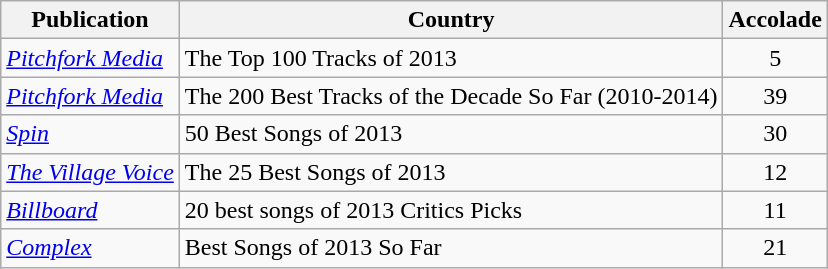<table class="wikitable">
<tr>
<th>Publication</th>
<th>Country</th>
<th>Accolade</th>
</tr>
<tr>
<td><em><a href='#'>Pitchfork Media</a></em></td>
<td>The Top 100 Tracks of 2013</td>
<td align="center">5</td>
</tr>
<tr>
<td><em><a href='#'>Pitchfork Media</a></em></td>
<td>The 200 Best Tracks of the Decade So Far (2010-2014)</td>
<td align="center">39</td>
</tr>
<tr>
<td><em><a href='#'>Spin</a></em></td>
<td>50 Best Songs of 2013</td>
<td align="center">30</td>
</tr>
<tr>
<td><em><a href='#'>The Village Voice</a></em></td>
<td>The 25 Best Songs of 2013</td>
<td align="center">12</td>
</tr>
<tr>
<td><em><a href='#'>Billboard</a></em></td>
<td>20 best songs of 2013 Critics Picks</td>
<td align="center">11</td>
</tr>
<tr>
<td><em><a href='#'>Complex</a></em></td>
<td>Best Songs of 2013 So Far</td>
<td align="center">21</td>
</tr>
</table>
